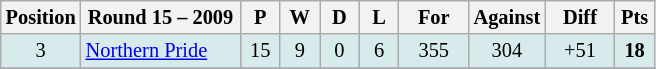<table class="wikitable" style="text-align:center; font-size:85%;">
<tr>
<th width=40 abbr="Position">Position</th>
<th width=100>Round 15 – 2009</th>
<th width=20 abbr="Played">P</th>
<th width=20 abbr="Won">W</th>
<th width=20 abbr="Drawn">D</th>
<th width=20 abbr="Lost">L</th>
<th width=40 abbr="Points for">For</th>
<th width=40 abbr="Points against">Against</th>
<th width=40 abbr="Points difference">Diff</th>
<th width=20 abbr="Points">Pts</th>
</tr>
<tr style="background: #d7ebed;">
<td>3</td>
<td style="text-align:left;"> <a href='#'>Northern Pride</a></td>
<td>15</td>
<td>9</td>
<td>0</td>
<td>6</td>
<td>355</td>
<td>304</td>
<td>+51</td>
<td><strong>18</strong></td>
</tr>
<tr>
</tr>
</table>
